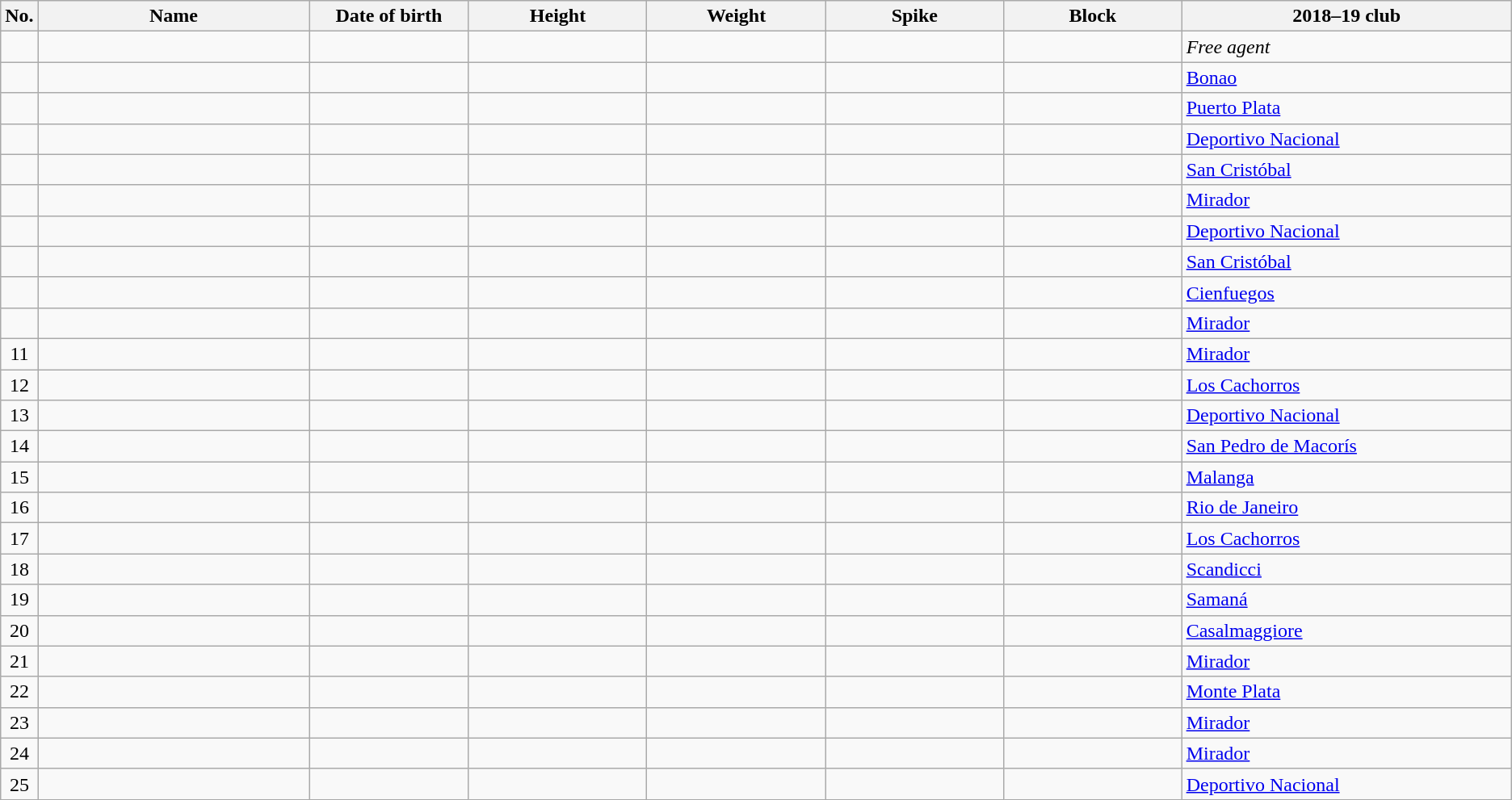<table class="wikitable sortable" style="font-size:100%; text-align:center;">
<tr>
<th>No.</th>
<th style="width:14em">Name</th>
<th style="width:8em">Date of birth</th>
<th style="width:9em">Height</th>
<th style="width:9em">Weight</th>
<th style="width:9em">Spike</th>
<th style="width:9em">Block</th>
<th style="width:17em">2018–19 club</th>
</tr>
<tr>
<td></td>
<td align=left></td>
<td align=right></td>
<td></td>
<td></td>
<td></td>
<td></td>
<td align=left><em>Free agent</em></td>
</tr>
<tr>
<td></td>
<td align=left></td>
<td align=right></td>
<td></td>
<td></td>
<td></td>
<td></td>
<td align=left> <a href='#'>Bonao</a></td>
</tr>
<tr>
<td></td>
<td align=left></td>
<td align=right></td>
<td></td>
<td></td>
<td></td>
<td></td>
<td align=left> <a href='#'>Puerto Plata</a></td>
</tr>
<tr>
<td></td>
<td align=left></td>
<td align=right></td>
<td></td>
<td></td>
<td></td>
<td></td>
<td align=left> <a href='#'>Deportivo Nacional</a></td>
</tr>
<tr>
<td></td>
<td align=left></td>
<td align=right></td>
<td></td>
<td></td>
<td></td>
<td></td>
<td align=left> <a href='#'>San Cristóbal</a></td>
</tr>
<tr>
<td></td>
<td align=left></td>
<td align=right></td>
<td></td>
<td></td>
<td></td>
<td></td>
<td align=left> <a href='#'>Mirador</a></td>
</tr>
<tr>
<td></td>
<td align=left></td>
<td align=right></td>
<td></td>
<td></td>
<td></td>
<td></td>
<td align=left> <a href='#'>Deportivo Nacional</a></td>
</tr>
<tr>
<td></td>
<td align=left></td>
<td align=right></td>
<td></td>
<td></td>
<td></td>
<td></td>
<td align=left> <a href='#'>San Cristóbal</a></td>
</tr>
<tr>
<td></td>
<td align=left></td>
<td align=right></td>
<td></td>
<td></td>
<td></td>
<td></td>
<td align=left> <a href='#'>Cienfuegos</a></td>
</tr>
<tr>
<td></td>
<td align=left></td>
<td align=right></td>
<td></td>
<td></td>
<td></td>
<td></td>
<td align=left> <a href='#'>Mirador</a></td>
</tr>
<tr>
<td>11</td>
<td align=left></td>
<td align=right></td>
<td></td>
<td></td>
<td></td>
<td></td>
<td align=left> <a href='#'>Mirador</a></td>
</tr>
<tr>
<td>12</td>
<td align=left></td>
<td align=right></td>
<td></td>
<td></td>
<td></td>
<td></td>
<td align=left> <a href='#'>Los Cachorros</a></td>
</tr>
<tr>
<td>13</td>
<td align=left></td>
<td align=right></td>
<td></td>
<td></td>
<td></td>
<td></td>
<td align=left> <a href='#'>Deportivo Nacional</a></td>
</tr>
<tr>
<td>14</td>
<td align=left></td>
<td align=right></td>
<td></td>
<td></td>
<td></td>
<td></td>
<td align=left> <a href='#'>San Pedro de Macorís</a></td>
</tr>
<tr>
<td>15</td>
<td align=left></td>
<td align=right></td>
<td></td>
<td></td>
<td></td>
<td></td>
<td align=left> <a href='#'>Malanga</a></td>
</tr>
<tr>
<td>16</td>
<td align=left></td>
<td align=right></td>
<td></td>
<td></td>
<td></td>
<td></td>
<td align=left> <a href='#'>Rio de Janeiro</a></td>
</tr>
<tr>
<td>17</td>
<td align=left></td>
<td align=right></td>
<td></td>
<td></td>
<td></td>
<td></td>
<td align=left> <a href='#'>Los Cachorros</a></td>
</tr>
<tr>
<td>18</td>
<td align=left></td>
<td align=right></td>
<td></td>
<td></td>
<td></td>
<td></td>
<td align=left> <a href='#'>Scandicci</a></td>
</tr>
<tr>
<td>19</td>
<td align=left></td>
<td align=right></td>
<td></td>
<td></td>
<td></td>
<td></td>
<td align=left> <a href='#'>Samaná</a></td>
</tr>
<tr>
<td>20</td>
<td align=left></td>
<td align=right></td>
<td></td>
<td></td>
<td></td>
<td></td>
<td align=left> <a href='#'>Casalmaggiore</a></td>
</tr>
<tr>
<td>21</td>
<td align=left></td>
<td align=right></td>
<td></td>
<td></td>
<td></td>
<td></td>
<td align=left> <a href='#'>Mirador</a></td>
</tr>
<tr>
<td>22</td>
<td align=left></td>
<td align=right></td>
<td></td>
<td></td>
<td></td>
<td></td>
<td align=left> <a href='#'>Monte Plata</a></td>
</tr>
<tr>
<td>23</td>
<td align=left></td>
<td align=right></td>
<td></td>
<td></td>
<td></td>
<td></td>
<td align=left> <a href='#'>Mirador</a></td>
</tr>
<tr>
<td>24</td>
<td align=left></td>
<td align=right></td>
<td></td>
<td></td>
<td></td>
<td></td>
<td align=left> <a href='#'>Mirador</a></td>
</tr>
<tr>
<td>25</td>
<td align=left></td>
<td align=right></td>
<td></td>
<td></td>
<td></td>
<td></td>
<td align=left> <a href='#'>Deportivo Nacional</a></td>
</tr>
</table>
